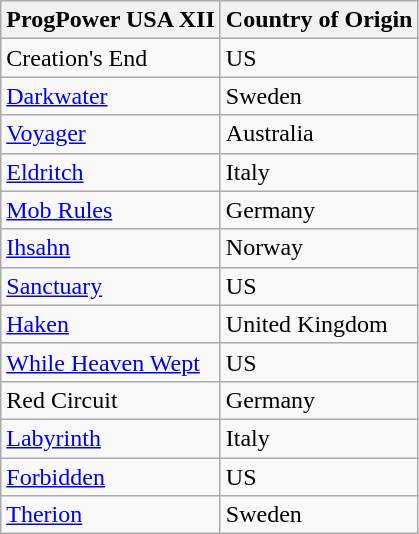<table class="wikitable">
<tr>
<th>ProgPower USA XII</th>
<th>Country of Origin</th>
</tr>
<tr>
<td>Creation's End</td>
<td>US</td>
</tr>
<tr>
<td><a href='#'>Darkwater</a></td>
<td>Sweden</td>
</tr>
<tr>
<td><a href='#'>Voyager</a></td>
<td>Australia</td>
</tr>
<tr>
<td><a href='#'>Eldritch</a></td>
<td>Italy</td>
</tr>
<tr>
<td><a href='#'>Mob Rules</a></td>
<td>Germany</td>
</tr>
<tr>
<td><a href='#'>Ihsahn</a></td>
<td>Norway</td>
</tr>
<tr>
<td><a href='#'>Sanctuary</a></td>
<td>US</td>
</tr>
<tr>
<td><a href='#'>Haken</a></td>
<td>United Kingdom</td>
</tr>
<tr>
<td><a href='#'>While Heaven Wept</a></td>
<td>US</td>
</tr>
<tr>
<td>Red Circuit</td>
<td>Germany</td>
</tr>
<tr>
<td><a href='#'>Labyrinth</a></td>
<td>Italy</td>
</tr>
<tr>
<td><a href='#'>Forbidden</a></td>
<td>US</td>
</tr>
<tr>
<td><a href='#'>Therion</a></td>
<td>Sweden</td>
</tr>
</table>
